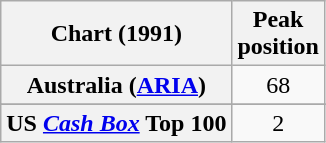<table class="wikitable sortable plainrowheaders" style="text-align:center">
<tr>
<th>Chart (1991)</th>
<th>Peak<br>position</th>
</tr>
<tr>
<th scope="row">Australia (<a href='#'>ARIA</a>)</th>
<td>68</td>
</tr>
<tr>
</tr>
<tr>
</tr>
<tr>
</tr>
<tr>
</tr>
<tr>
</tr>
<tr>
</tr>
<tr>
<th scope="row">US <em><a href='#'>Cash Box</a></em> Top 100</th>
<td align="center">2</td>
</tr>
</table>
